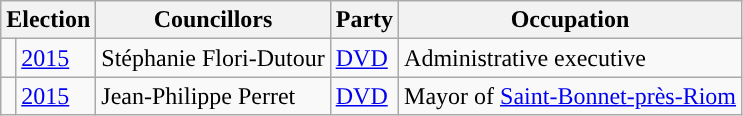<table class="wikitable">
<tr>
<th colspan="2">Election</th>
<th>Councillors</th>
<th>Party</th>
<th>Occupation</th>
</tr>
<tr>
<td style="background-color: "></td>
<td><a href='#'>2015</a></td>
<td>Stéphanie Flori-Dutour</td>
<td><a href='#'>DVD</a></td>
<td>Administrative executive</td>
</tr>
<tr>
<td style="background-color: "></td>
<td><a href='#'>2015</a></td>
<td>Jean-Philippe Perret</td>
<td><a href='#'>DVD</a></td>
<td>Mayor of <a href='#'>Saint-Bonnet-près-Riom</a></td>
</tr>
</table>
